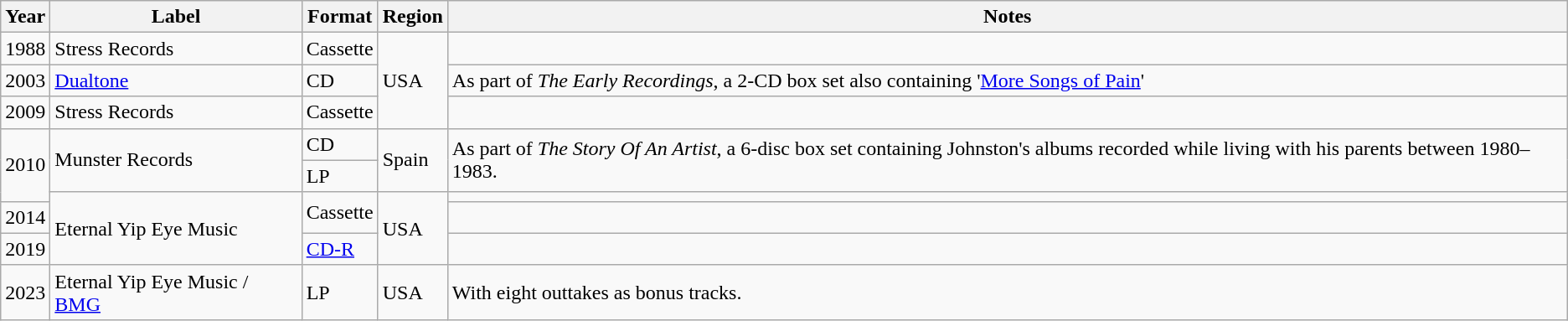<table class="wikitable">
<tr>
<th>Year</th>
<th>Label</th>
<th>Format</th>
<th>Region</th>
<th>Notes</th>
</tr>
<tr>
<td>1988</td>
<td>Stress Records</td>
<td>Cassette</td>
<td rowspan="3">USA</td>
<td></td>
</tr>
<tr>
<td>2003</td>
<td><a href='#'>Dualtone</a></td>
<td>CD</td>
<td>As part of <em>The Early Recordings</em>, a 2-CD box set also containing '<a href='#'>More Songs of Pain</a>'</td>
</tr>
<tr>
<td>2009</td>
<td>Stress Records</td>
<td>Cassette</td>
<td></td>
</tr>
<tr>
<td rowspan="3">2010</td>
<td rowspan="2">Munster Records</td>
<td>CD</td>
<td rowspan="2">Spain</td>
<td rowspan="2">As part of <em>The Story Of An Artist</em>, a 6-disc box set containing Johnston's albums recorded while living with his parents between 1980–1983.</td>
</tr>
<tr>
<td>LP</td>
</tr>
<tr>
<td rowspan="3">Eternal Yip Eye Music</td>
<td rowspan="2">Cassette</td>
<td rowspan="3">USA</td>
<td></td>
</tr>
<tr>
<td>2014</td>
<td></td>
</tr>
<tr>
<td>2019</td>
<td><a href='#'>CD-R</a></td>
<td></td>
</tr>
<tr>
<td>2023</td>
<td>Eternal Yip Eye Music / <a href='#'>BMG</a></td>
<td>LP</td>
<td>USA</td>
<td>With eight outtakes as bonus tracks.</td>
</tr>
</table>
